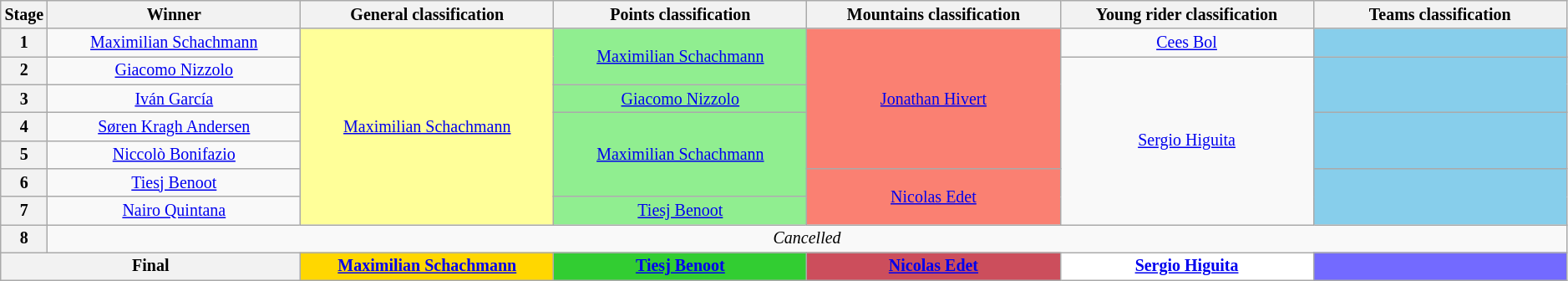<table class=wikitable style="text-align: center; font-size:smaller;">
<tr>
<th style="width:1%;">Stage</th>
<th style="width:16.5%;">Winner</th>
<th style="width:16.5%;">General classification<br></th>
<th style="width:16.5%;">Points classification<br></th>
<th style="width:16.5%;">Mountains classification<br></th>
<th style="width:16.5%;">Young rider classification<br></th>
<th style="width:16.5%;">Teams classification<br></th>
</tr>
<tr>
<th>1</th>
<td><a href='#'>Maximilian Schachmann</a></td>
<td style="background:#ffff99;" rowspan="7"><a href='#'>Maximilian Schachmann</a></td>
<td style="background:lightgreen;" rowspan="2"><a href='#'>Maximilian Schachmann</a></td>
<td style="background:salmon;" rowspan="5"><a href='#'>Jonathan Hivert</a></td>
<td style="background:offwhite;"><a href='#'>Cees Bol</a></td>
<td style="background:skyblue;"></td>
</tr>
<tr>
<th>2</th>
<td><a href='#'>Giacomo Nizzolo</a></td>
<td style="background:offwhite;" rowspan="6"><a href='#'>Sergio Higuita</a></td>
<td style="background:skyblue;" rowspan="2"></td>
</tr>
<tr>
<th>3</th>
<td><a href='#'>Iván García</a></td>
<td style="background:lightgreen;"><a href='#'>Giacomo Nizzolo</a></td>
</tr>
<tr>
<th>4</th>
<td><a href='#'>Søren Kragh Andersen</a></td>
<td style="background:lightgreen;" rowspan="3"><a href='#'>Maximilian Schachmann</a></td>
<td style="background:skyblue;" rowspan="2"></td>
</tr>
<tr>
<th>5</th>
<td><a href='#'>Niccolò Bonifazio</a></td>
</tr>
<tr>
<th>6</th>
<td><a href='#'>Tiesj Benoot</a></td>
<td style="background:salmon;" rowspan="2"><a href='#'>Nicolas Edet</a></td>
<td style="background:skyblue;" rowspan="2"></td>
</tr>
<tr>
<th>7</th>
<td><a href='#'>Nairo Quintana</a></td>
<td style="background:lightgreen;"><a href='#'>Tiesj Benoot</a></td>
</tr>
<tr>
<th>8</th>
<td colspan="6"><em>Cancelled</em></td>
</tr>
<tr>
<th colspan=2>Final</th>
<th style="background:gold;"><a href='#'>Maximilian Schachmann</a></th>
<th style="background:limegreen;"><a href='#'>Tiesj Benoot</a></th>
<th style="background:#CC4E5C;"><a href='#'>Nicolas Edet</a></th>
<th style="background:white;"><a href='#'>Sergio Higuita</a></th>
<th style="background:#736aff;"></th>
</tr>
</table>
